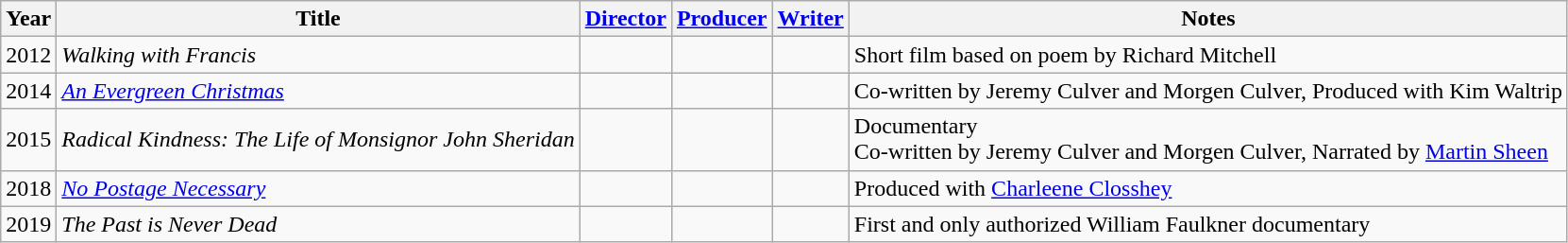<table class="wikitable">
<tr>
<th>Year</th>
<th>Title</th>
<th><a href='#'>Director</a></th>
<th><a href='#'>Producer</a></th>
<th><a href='#'>Writer</a></th>
<th>Notes</th>
</tr>
<tr>
<td>2012</td>
<td><em>Walking with Francis</em></td>
<td></td>
<td></td>
<td></td>
<td>Short film based on poem by Richard Mitchell</td>
</tr>
<tr>
<td>2014</td>
<td><em><a href='#'>An Evergreen Christmas</a></em></td>
<td></td>
<td></td>
<td></td>
<td>Co-written by Jeremy Culver and Morgen Culver, Produced with Kim Waltrip</td>
</tr>
<tr>
<td>2015</td>
<td><em>Radical Kindness: The Life of Monsignor John Sheridan</em></td>
<td></td>
<td></td>
<td></td>
<td>Documentary<br>Co-written by Jeremy Culver and Morgen Culver, Narrated by <a href='#'>Martin Sheen</a></td>
</tr>
<tr>
<td>2018</td>
<td><em><a href='#'>No Postage Necessary</a></em></td>
<td></td>
<td></td>
<td></td>
<td>Produced with <a href='#'>Charleene Closshey</a></td>
</tr>
<tr>
<td>2019</td>
<td><em>The Past is Never Dead</em></td>
<td></td>
<td></td>
<td></td>
<td>First and only authorized William Faulkner documentary</td>
</tr>
</table>
